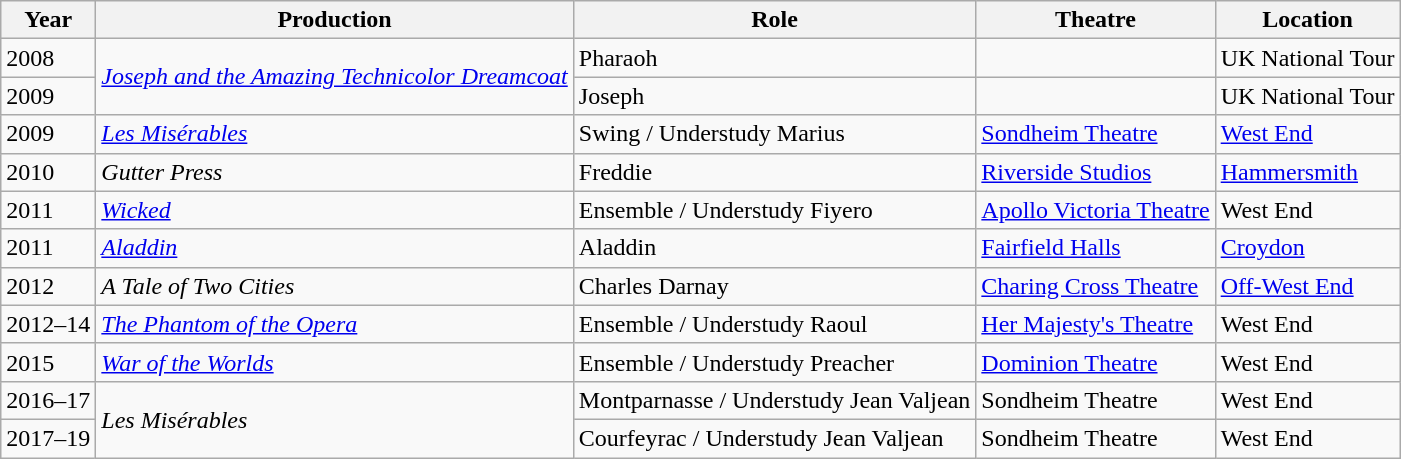<table class="wikitable">
<tr>
<th>Year</th>
<th>Production</th>
<th>Role</th>
<th>Theatre</th>
<th>Location</th>
</tr>
<tr>
<td>2008</td>
<td rowspan="2"><em><a href='#'>Joseph and the Amazing Technicolor Dreamcoat</a></em></td>
<td>Pharaoh</td>
<td></td>
<td>UK National Tour</td>
</tr>
<tr>
<td>2009</td>
<td>Joseph</td>
<td></td>
<td>UK National Tour</td>
</tr>
<tr>
<td>2009</td>
<td><em><a href='#'>Les Misérables</a></em></td>
<td>Swing / Understudy Marius</td>
<td><a href='#'>Sondheim Theatre</a></td>
<td><a href='#'>West End</a></td>
</tr>
<tr>
<td>2010</td>
<td><em>Gutter Press</em></td>
<td>Freddie</td>
<td><a href='#'>Riverside Studios</a></td>
<td><a href='#'>Hammersmith</a></td>
</tr>
<tr>
<td>2011</td>
<td><em><a href='#'>Wicked</a></em></td>
<td>Ensemble / Understudy Fiyero</td>
<td><a href='#'>Apollo Victoria Theatre</a></td>
<td>West End</td>
</tr>
<tr>
<td>2011</td>
<td><em><a href='#'>Aladdin</a></em></td>
<td>Aladdin</td>
<td><a href='#'>Fairfield Halls</a></td>
<td><a href='#'>Croydon</a></td>
</tr>
<tr>
<td>2012</td>
<td><em>A Tale of Two Cities</em></td>
<td>Charles Darnay</td>
<td><a href='#'>Charing Cross Theatre</a></td>
<td><a href='#'>Off-West End</a></td>
</tr>
<tr>
<td>2012–14</td>
<td><em><a href='#'>The Phantom of the Opera</a></em></td>
<td>Ensemble / Understudy Raoul</td>
<td><a href='#'>Her Majesty's Theatre</a></td>
<td>West End</td>
</tr>
<tr>
<td>2015</td>
<td><em><a href='#'>War of the Worlds</a></em></td>
<td>Ensemble / Understudy Preacher</td>
<td><a href='#'>Dominion Theatre</a></td>
<td>West End</td>
</tr>
<tr>
<td>2016–17</td>
<td rowspan="2"><em>Les Misérables</em></td>
<td>Montparnasse / Understudy Jean Valjean</td>
<td>Sondheim Theatre</td>
<td>West End</td>
</tr>
<tr>
<td>2017–19</td>
<td>Courfeyrac / Understudy Jean Valjean</td>
<td>Sondheim Theatre</td>
<td>West End</td>
</tr>
</table>
